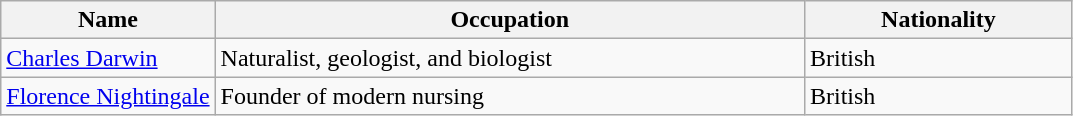<table class="wikitable sortable">
<tr>
<th style="width:20%;">Name</th>
<th style="width:55%;">Occupation</th>
<th style="width:25%;">Nationality</th>
</tr>
<tr>
<td><a href='#'>Charles Darwin</a></td>
<td>Naturalist, geologist, and biologist</td>
<td>British</td>
</tr>
<tr>
<td><a href='#'>Florence Nightingale</a></td>
<td>Founder of modern nursing</td>
<td>British</td>
</tr>
</table>
